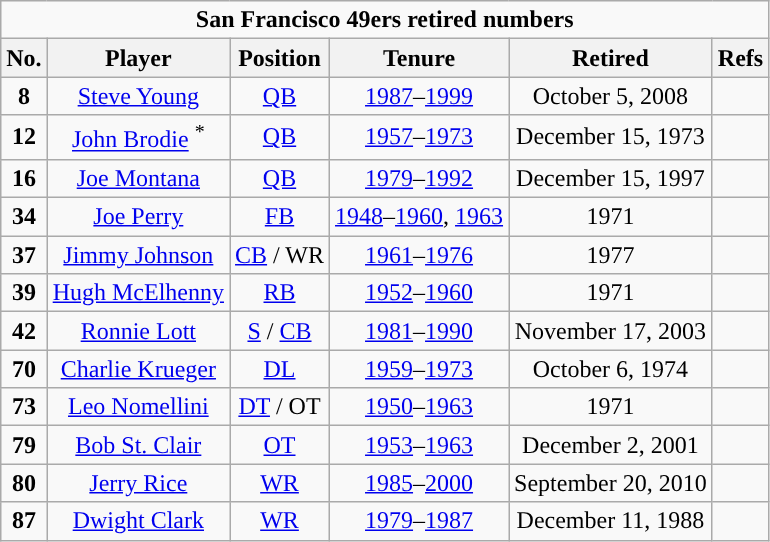<table class="wikitable sortable" style="text-align:center">
<tr>
<td colspan="6"><strong>San Francisco 49ers retired numbers</strong></td>
</tr>
<tr>
<th>No.</th>
<th>Player</th>
<th>Position</th>
<th>Tenure</th>
<th>Retired</th>
<th>Refs</th>
</tr>
<tr>
<td><strong>8</strong></td>
<td><a href='#'>Steve Young</a></td>
<td><a href='#'>QB</a></td>
<td><a href='#'>1987</a>–<a href='#'>1999</a></td>
<td>October 5, 2008</td>
<td></td>
</tr>
<tr>
<td><strong>12</strong></td>
<td><a href='#'>John Brodie</a> <sup>*</sup></td>
<td><a href='#'>QB</a></td>
<td><a href='#'>1957</a>–<a href='#'>1973</a></td>
<td>December 15, 1973</td>
<td></td>
</tr>
<tr>
<td><strong>16</strong></td>
<td><a href='#'>Joe Montana</a></td>
<td><a href='#'>QB</a></td>
<td><a href='#'>1979</a>–<a href='#'>1992</a></td>
<td>December 15, 1997</td>
<td></td>
</tr>
<tr>
<td><strong>34</strong></td>
<td><a href='#'>Joe Perry</a></td>
<td><a href='#'>FB</a></td>
<td><a href='#'>1948</a>–<a href='#'>1960</a>, <a href='#'>1963</a></td>
<td>1971</td>
<td></td>
</tr>
<tr>
<td><strong>37</strong></td>
<td><a href='#'>Jimmy Johnson</a></td>
<td><a href='#'>CB</a> / WR</td>
<td><a href='#'>1961</a>–<a href='#'>1976</a></td>
<td>1977</td>
<td></td>
</tr>
<tr>
<td><strong>39</strong></td>
<td><a href='#'>Hugh McElhenny</a></td>
<td><a href='#'>RB</a></td>
<td><a href='#'>1952</a>–<a href='#'>1960</a></td>
<td>1971</td>
<td></td>
</tr>
<tr>
<td><strong>42</strong></td>
<td><a href='#'>Ronnie Lott</a></td>
<td><a href='#'>S</a> / <a href='#'>CB</a></td>
<td><a href='#'>1981</a>–<a href='#'>1990</a></td>
<td>November 17, 2003</td>
<td></td>
</tr>
<tr>
<td><strong>70</strong></td>
<td><a href='#'>Charlie Krueger</a></td>
<td><a href='#'>DL</a></td>
<td><a href='#'>1959</a>–<a href='#'>1973</a></td>
<td>October 6, 1974</td>
<td></td>
</tr>
<tr>
<td><strong>73</strong></td>
<td><a href='#'>Leo Nomellini</a></td>
<td><a href='#'>DT</a> / OT</td>
<td><a href='#'>1950</a>–<a href='#'>1963</a></td>
<td>1971</td>
<td></td>
</tr>
<tr>
<td><strong>79</strong></td>
<td><a href='#'>Bob St. Clair</a></td>
<td><a href='#'>OT</a></td>
<td><a href='#'>1953</a>–<a href='#'>1963</a></td>
<td>December 2, 2001</td>
<td></td>
</tr>
<tr>
<td><strong>80</strong></td>
<td><a href='#'>Jerry Rice</a></td>
<td><a href='#'>WR</a></td>
<td><a href='#'>1985</a>–<a href='#'>2000</a></td>
<td>September 20, 2010</td>
<td></td>
</tr>
<tr>
<td><strong>87</strong></td>
<td><a href='#'>Dwight Clark</a></td>
<td><a href='#'>WR</a></td>
<td><a href='#'>1979</a>–<a href='#'>1987</a></td>
<td>December 11, 1988</td>
<td></td>
</tr>
</table>
